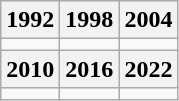<table class=wikitable>
<tr>
<th>1992</th>
<th>1998</th>
<th>2004</th>
</tr>
<tr>
<td></td>
<td></td>
<td></td>
</tr>
<tr>
<th>2010</th>
<th>2016</th>
<th>2022</th>
</tr>
<tr>
<td></td>
<td></td>
<td></td>
</tr>
</table>
